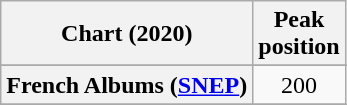<table class="wikitable sortable plainrowheaders" style="text-align:center">
<tr>
<th scope="col">Chart (2020)</th>
<th scope="col">Peak<br>position</th>
</tr>
<tr>
</tr>
<tr>
</tr>
<tr>
</tr>
<tr>
<th scope="row">French Albums (<a href='#'>SNEP</a>)</th>
<td>200</td>
</tr>
<tr>
</tr>
<tr>
</tr>
<tr>
</tr>
<tr>
</tr>
</table>
